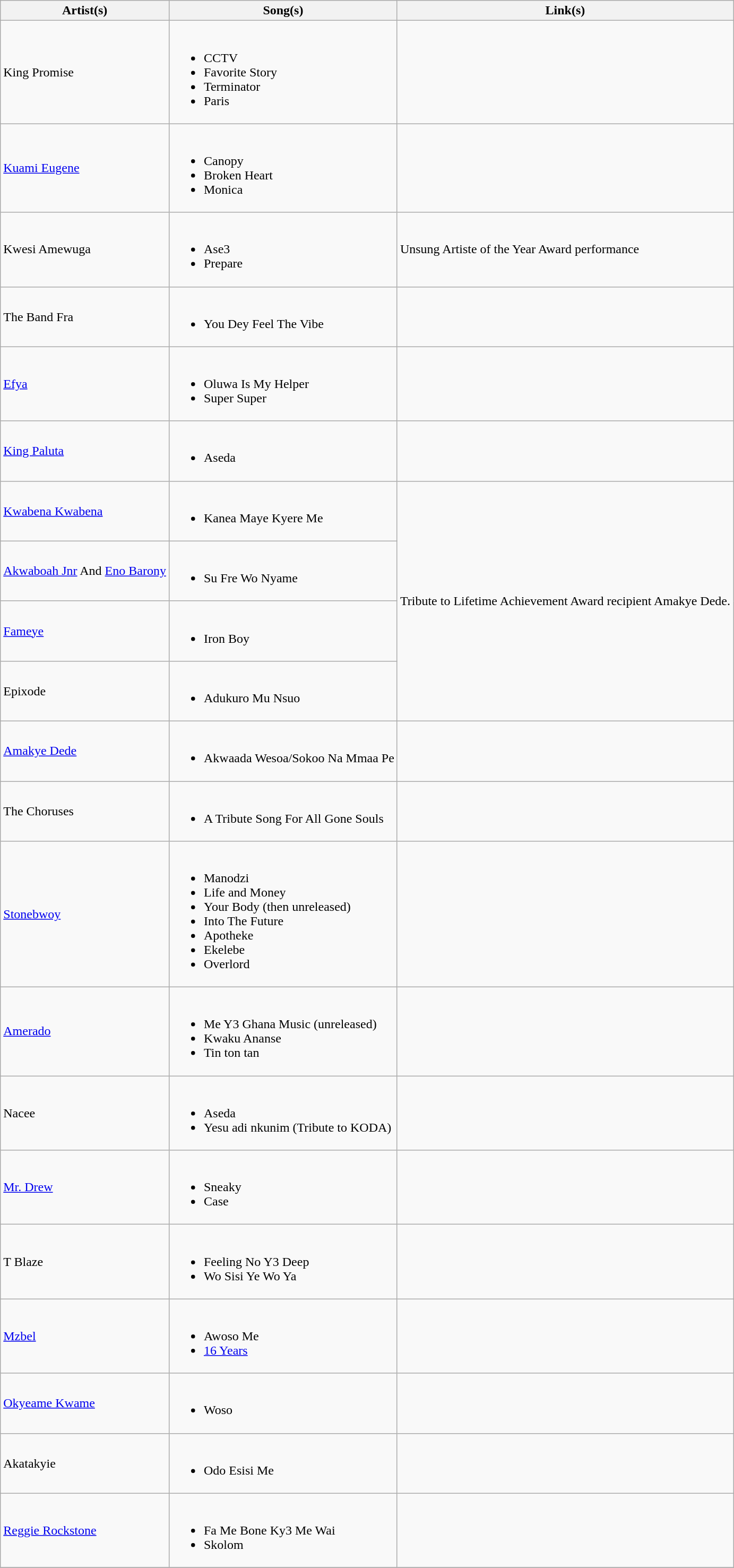<table class="wikitable">
<tr>
<th>Artist(s)</th>
<th>Song(s)</th>
<th>Link(s)</th>
</tr>
<tr>
<td>King Promise</td>
<td><br><ul><li>CCTV</li><li>Favorite Story</li><li>Terminator</li><li>Paris</li></ul></td>
<td></td>
</tr>
<tr>
<td><a href='#'>Kuami Eugene</a></td>
<td><br><ul><li>Canopy</li><li>Broken Heart</li><li>Monica</li></ul></td>
<td></td>
</tr>
<tr>
<td>Kwesi Amewuga</td>
<td><br><ul><li>Ase3</li><li>Prepare</li></ul></td>
<td>Unsung Artiste of the Year Award performance</td>
</tr>
<tr>
<td>The Band Fra</td>
<td><br><ul><li>You Dey Feel The Vibe</li></ul></td>
<td></td>
</tr>
<tr>
<td><a href='#'>Efya</a></td>
<td><br><ul><li>Oluwa Is My Helper</li><li>Super Super</li></ul></td>
<td></td>
</tr>
<tr>
<td><a href='#'>King Paluta</a></td>
<td><br><ul><li>Aseda</li></ul></td>
<td></td>
</tr>
<tr>
<td><a href='#'>Kwabena Kwabena</a></td>
<td><br><ul><li>Kanea Maye Kyere Me</li></ul></td>
<td rowspan="4">Tribute to Lifetime Achievement Award recipient Amakye Dede.</td>
</tr>
<tr>
<td><a href='#'>Akwaboah Jnr</a> And <a href='#'>Eno Barony</a></td>
<td><br><ul><li>Su Fre Wo Nyame</li></ul></td>
</tr>
<tr>
<td><a href='#'>Fameye</a></td>
<td><br><ul><li>Iron Boy</li></ul></td>
</tr>
<tr>
<td>Epixode</td>
<td><br><ul><li>Adukuro Mu Nsuo</li></ul></td>
</tr>
<tr>
<td><a href='#'>Amakye Dede</a></td>
<td><br><ul><li>Akwaada Wesoa/Sokoo Na Mmaa Pe</li></ul></td>
<td></td>
</tr>
<tr>
<td>The Choruses</td>
<td><br><ul><li>A Tribute Song For All Gone Souls</li></ul></td>
<td></td>
</tr>
<tr>
<td><a href='#'>Stonebwoy</a></td>
<td><br><ul><li>Manodzi</li><li>Life and Money</li><li>Your Body (then unreleased)</li><li>Into The Future</li><li>Apotheke</li><li>Ekelebe</li><li>Overlord</li></ul></td>
<td></td>
</tr>
<tr>
<td><a href='#'>Amerado</a></td>
<td><br><ul><li>Me Y3 Ghana Music (unreleased)</li><li>Kwaku Ananse</li><li>Tin ton tan</li></ul></td>
<td></td>
</tr>
<tr>
<td>Nacee</td>
<td><br><ul><li>Aseda</li><li>Yesu adi nkunim (Tribute to KODA)</li></ul></td>
<td></td>
</tr>
<tr>
<td><a href='#'>Mr. Drew</a></td>
<td><br><ul><li>Sneaky</li><li>Case</li></ul></td>
<td></td>
</tr>
<tr>
<td>T Blaze</td>
<td><br><ul><li>Feeling No Y3 Deep</li><li>Wo Sisi Ye Wo Ya</li></ul></td>
<td></td>
</tr>
<tr>
<td><a href='#'>Mzbel</a></td>
<td><br><ul><li>Awoso Me</li><li><a href='#'>16 Years</a></li></ul></td>
<td></td>
</tr>
<tr>
<td><a href='#'>Okyeame Kwame</a></td>
<td><br><ul><li>Woso</li></ul></td>
<td></td>
</tr>
<tr>
<td>Akatakyie</td>
<td><br><ul><li>Odo Esisi Me</li></ul></td>
<td></td>
</tr>
<tr>
<td><a href='#'>Reggie Rockstone</a></td>
<td><br><ul><li>Fa Me Bone Ky3 Me Wai</li><li>Skolom</li></ul></td>
<td></td>
</tr>
<tr>
</tr>
</table>
